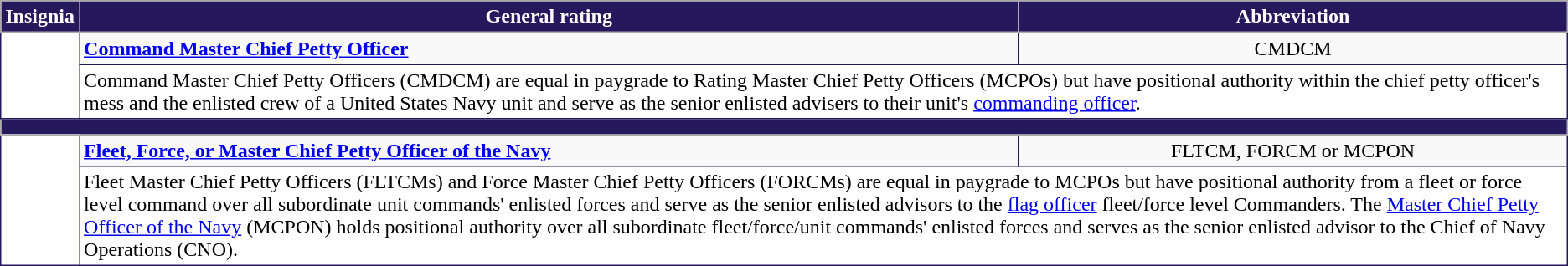<table class="wikitable" style="border:#25185d;">
<tr>
<th style="background:#25185d; color:white;">Insignia</th>
<th style="background:#25185d; color:white;">General rating</th>
<th style="background:#25185d; color:white;">Abbreviation</th>
</tr>
<tr>
<td style="border:1px solid #25185d; background:#fff;" rowspan="2"><br></td>
<td style="border: 1px solid #25185d;"><strong><a href='#'>Command Master Chief Petty Officer</a></strong></td>
<td style="border: 1px solid #25185d; text-align: center">CMDCM</td>
</tr>
<tr style="border:1px solid #25185d; background:#fff;"|>
<td colspan="4" style="border:1px solid #25185d; vertical-align:top;">Command Master Chief Petty Officers (CMDCM) are equal in paygrade to Rating Master Chief Petty Officers (MCPOs) but have positional authority within the chief petty officer's mess and the enlisted crew of a United States Navy unit and serve as the senior enlisted advisers to their unit's <a href='#'>commanding officer</a>.</td>
</tr>
<tr>
<td colspan="5"  style="background:#25185d; height:5px;"></td>
</tr>
<tr>
<td style="border:1px solid #25185d; background:#fff;" rowspan="2"><br></td>
<td style="border: 1px solid #25185d;"><strong><a href='#'>Fleet, Force, or Master Chief Petty Officer of the Navy</a></strong></td>
<td style="border: 1px solid #25185d; text-align: center">FLTCM, FORCM or MCPON</td>
</tr>
<tr style="border:1px solid #25185d; background:#fff;"|>
<td colspan="4" style="border:1px solid #25185d; vertical-align:top;">Fleet Master Chief Petty Officers (FLTCMs) and Force Master Chief Petty Officers (FORCMs) are equal in paygrade to MCPOs but have positional authority from a fleet or force level command over all subordinate unit commands' enlisted forces and serve as the senior enlisted advisors to the <a href='#'>flag officer</a> fleet/force level Commanders. The <a href='#'>Master Chief Petty Officer of the Navy</a> (MCPON) holds positional authority over all subordinate fleet/force/unit commands' enlisted forces and serves as the senior enlisted advisor to the Chief of Navy Operations (CNO).</td>
</tr>
</table>
